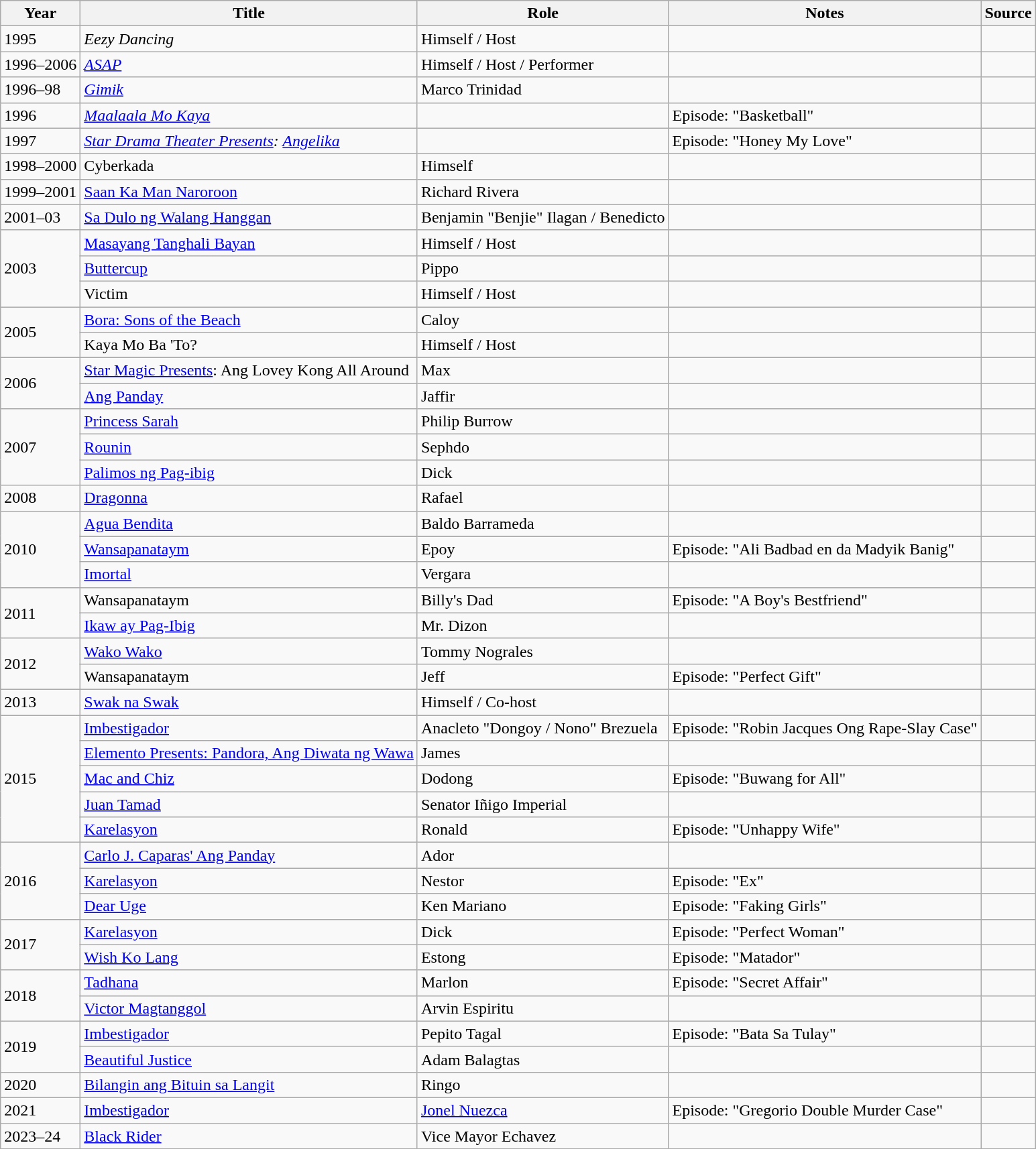<table class="wikitable sortable" >
<tr>
<th>Year</th>
<th>Title</th>
<th>Role</th>
<th class="unsortable">Notes </th>
<th class="unsortable">Source </th>
</tr>
<tr>
<td>1995</td>
<td><em>Eezy Dancing</em></td>
<td>Himself / Host</td>
<td></td>
<td></td>
</tr>
<tr>
<td>1996–2006</td>
<td><em><a href='#'>ASAP</a></em></td>
<td>Himself / Host / Performer</td>
<td></td>
<td></td>
</tr>
<tr>
<td>1996–98</td>
<td><em><a href='#'>Gimik</a></em></td>
<td>Marco Trinidad</td>
<td></td>
<td></td>
</tr>
<tr>
<td>1996</td>
<td><em><a href='#'>Maalaala Mo Kaya</a></em></td>
<td></td>
<td>Episode: "Basketball"</td>
<td></td>
</tr>
<tr>
<td>1997</td>
<td><em> <a href='#'>Star Drama Theater Presents</a>: <a href='#'> Angelika</a></td>
<td></td>
<td>Episode: "Honey My Love"</td>
<td></td>
</tr>
<tr>
<td>1998–2000</td>
<td></em>Cyberkada<em></td>
<td>Himself</td>
<td></td>
<td></td>
</tr>
<tr>
<td>1999–2001</td>
<td></em><a href='#'>Saan Ka Man Naroroon</a><em></td>
<td>Richard Rivera</td>
<td></td>
<td></td>
</tr>
<tr>
<td>2001–03</td>
<td></em><a href='#'>Sa Dulo ng Walang Hanggan</a><em></td>
<td>Benjamin "Benjie" Ilagan / Benedicto</td>
<td></td>
<td></td>
</tr>
<tr>
<td rowspan="3">2003</td>
<td></em><a href='#'>Masayang Tanghali Bayan</a><em></td>
<td>Himself / Host</td>
<td></td>
<td></td>
</tr>
<tr>
<td></em><a href='#'>Buttercup</a><em></td>
<td>Pippo</td>
<td></td>
<td></td>
</tr>
<tr>
<td></em>Victim<em></td>
<td>Himself / Host</td>
<td></td>
<td></td>
</tr>
<tr>
<td rowspan="2">2005</td>
<td></em><a href='#'>Bora: Sons of the Beach</a><em></td>
<td>Caloy</td>
<td></td>
<td></td>
</tr>
<tr>
<td></em>Kaya Mo Ba 'To?<em></td>
<td>Himself / Host</td>
<td></td>
<td></td>
</tr>
<tr>
<td rowspan="2">2006</td>
<td></em><a href='#'>Star Magic Presents</a>: Ang Lovey Kong All Around<em></td>
<td>Max</td>
<td></td>
<td></td>
</tr>
<tr>
<td></em><a href='#'>Ang Panday</a><em></td>
<td>Jaffir</td>
<td></td>
<td></td>
</tr>
<tr>
<td rowspan="3">2007</td>
<td></em><a href='#'>Princess Sarah</a><em></td>
<td>Philip Burrow</td>
<td></td>
<td></td>
</tr>
<tr>
<td></em><a href='#'>Rounin</a><em></td>
<td>Sephdo</td>
<td></td>
<td></td>
</tr>
<tr>
<td></em><a href='#'>Palimos ng Pag-ibig</a><em></td>
<td>Dick</td>
<td></td>
<td></td>
</tr>
<tr>
<td>2008</td>
<td></em><a href='#'>Dragonna</a><em></td>
<td>Rafael</td>
<td></td>
<td></td>
</tr>
<tr>
<td rowspan="3">2010</td>
<td></em><a href='#'>Agua Bendita</a><em></td>
<td>Baldo Barrameda</td>
<td></td>
<td></td>
</tr>
<tr>
<td></em><a href='#'>Wansapanataym</a><em></td>
<td>Epoy</td>
<td>Episode: "Ali Badbad en da Madyik Banig"</td>
<td></td>
</tr>
<tr>
<td></em><a href='#'>Imortal</a><em></td>
<td>Vergara</td>
<td></td>
<td></td>
</tr>
<tr>
<td rowspan="2">2011</td>
<td></em>Wansapanataym<em></td>
<td>Billy's Dad</td>
<td>Episode: "A Boy's Bestfriend"</td>
<td></td>
</tr>
<tr>
<td></em><a href='#'>Ikaw ay Pag-Ibig</a><em></td>
<td>Mr. Dizon</td>
<td></td>
<td></td>
</tr>
<tr>
<td rowspan="2">2012</td>
<td></em><a href='#'>Wako Wako</a><em></td>
<td>Tommy Nograles</td>
<td></td>
<td></td>
</tr>
<tr>
<td></em>Wansapanataym<em></td>
<td>Jeff</td>
<td>Episode: "Perfect Gift"</td>
<td></td>
</tr>
<tr>
<td>2013</td>
<td></em><a href='#'>Swak na Swak</a><em></td>
<td>Himself / Co-host</td>
<td></td>
<td></td>
</tr>
<tr>
<td rowspan="5">2015</td>
<td></em><a href='#'>Imbestigador</a><em></td>
<td>Anacleto "Dongoy / Nono" Brezuela</td>
<td>Episode: "Robin Jacques Ong Rape-Slay Case"</td>
<td></td>
</tr>
<tr>
<td></em><a href='#'>Elemento Presents: Pandora, Ang Diwata ng Wawa</a><em></td>
<td>James</td>
<td></td>
<td></td>
</tr>
<tr>
<td></em><a href='#'>Mac and Chiz</a><em></td>
<td>Dodong</td>
<td>Episode: "Buwang for All"</td>
<td></td>
</tr>
<tr>
<td></em><a href='#'>Juan Tamad</a><em></td>
<td>Senator Iñigo Imperial</td>
<td></td>
<td></td>
</tr>
<tr>
<td></em><a href='#'>Karelasyon</a><em></td>
<td>Ronald</td>
<td>Episode: "Unhappy Wife"</td>
<td></td>
</tr>
<tr>
<td rowspan="3">2016</td>
<td></em><a href='#'>Carlo J. Caparas' Ang Panday</a><em></td>
<td>Ador</td>
<td></td>
<td></td>
</tr>
<tr>
<td></em><a href='#'>Karelasyon</a><em></td>
<td>Nestor</td>
<td>Episode: "Ex"</td>
<td></td>
</tr>
<tr>
<td></em><a href='#'>Dear Uge</a><em></td>
<td>Ken Mariano</td>
<td>Episode: "Faking Girls"</td>
<td></td>
</tr>
<tr>
<td rowspan="2">2017</td>
<td></em><a href='#'>Karelasyon</a><em></td>
<td>Dick</td>
<td>Episode: "Perfect Woman"</td>
<td></td>
</tr>
<tr>
<td></em><a href='#'>Wish Ko Lang</a><em></td>
<td>Estong</td>
<td>Episode: "Matador"</td>
<td></td>
</tr>
<tr>
<td rowspan="2">2018</td>
<td></em><a href='#'>Tadhana</a><em></td>
<td>Marlon</td>
<td>Episode: "Secret Affair"</td>
<td></td>
</tr>
<tr>
<td></em><a href='#'>Victor Magtanggol</a><em></td>
<td>Arvin Espiritu</td>
<td></td>
<td></td>
</tr>
<tr>
<td rowspan="2">2019</td>
<td></em><a href='#'>Imbestigador</a><em></td>
<td>Pepito Tagal</td>
<td>Episode: "Bata Sa Tulay"</td>
<td></td>
</tr>
<tr>
<td></em><a href='#'>Beautiful Justice</a><em></td>
<td>Adam Balagtas</td>
<td></td>
<td></td>
</tr>
<tr>
<td>2020</td>
<td></em><a href='#'>Bilangin ang Bituin sa Langit</a><em></td>
<td>Ringo</td>
<td></td>
<td></td>
</tr>
<tr>
<td>2021</td>
<td></em><a href='#'>Imbestigador</a><em></td>
<td><a href='#'>Jonel Nuezca</a></td>
<td>Episode: "Gregorio Double Murder Case"</td>
<td></td>
</tr>
<tr>
<td>2023–24</td>
<td></em><a href='#'>Black Rider</a><em></td>
<td>Vice Mayor Echavez</td>
<td></td>
<td></td>
</tr>
<tr>
</tr>
</table>
